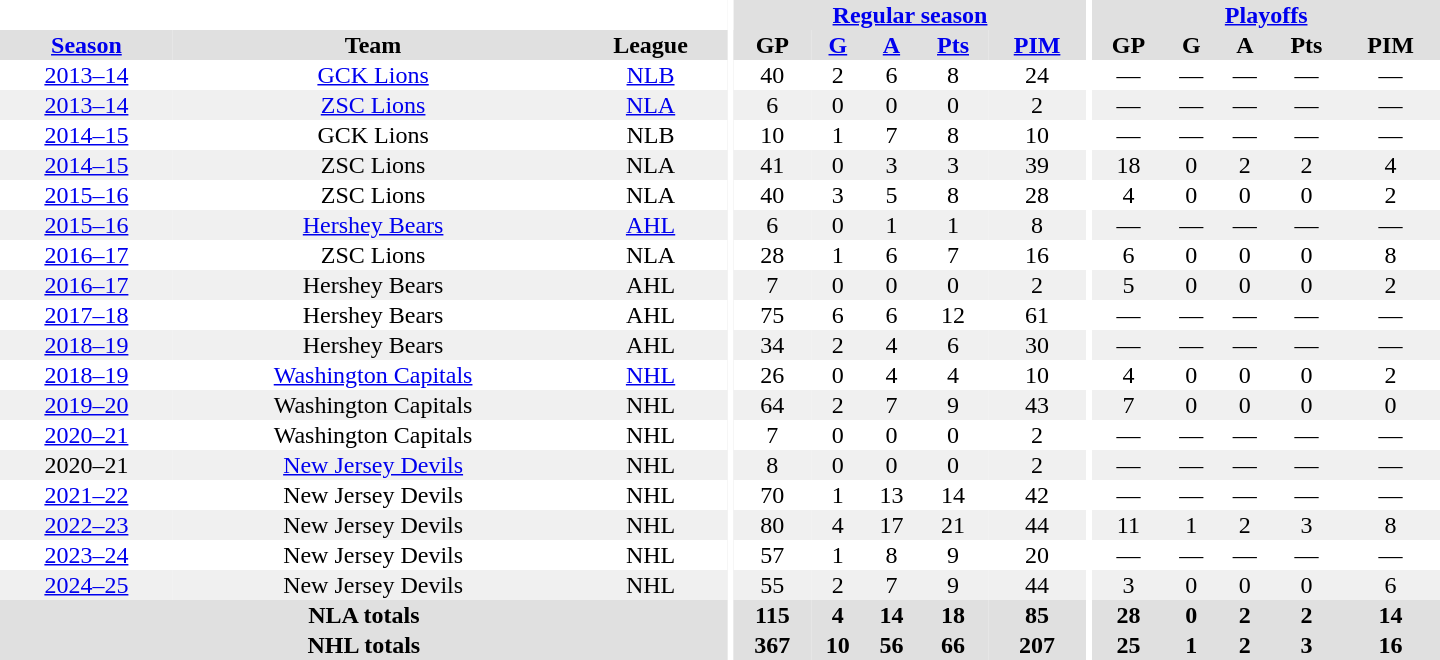<table border="0" cellpadding="1" cellspacing="0" style="text-align:center; width:60em;">
<tr bgcolor="#e0e0e0">
<th colspan="3" bgcolor="#ffffff"></th>
<th rowspan="100" bgcolor="#ffffff"></th>
<th colspan="5"><a href='#'>Regular season</a></th>
<th rowspan="100" bgcolor="#ffffff"></th>
<th colspan="5"><a href='#'>Playoffs</a></th>
</tr>
<tr bgcolor="#e0e0e0">
<th><a href='#'>Season</a></th>
<th>Team</th>
<th>League</th>
<th>GP</th>
<th><a href='#'>G</a></th>
<th><a href='#'>A</a></th>
<th><a href='#'>Pts</a></th>
<th><a href='#'>PIM</a></th>
<th>GP</th>
<th>G</th>
<th>A</th>
<th>Pts</th>
<th>PIM</th>
</tr>
<tr>
<td><a href='#'>2013–14</a></td>
<td><a href='#'>GCK Lions</a></td>
<td><a href='#'>NLB</a></td>
<td>40</td>
<td>2</td>
<td>6</td>
<td>8</td>
<td>24</td>
<td>—</td>
<td>—</td>
<td>—</td>
<td>—</td>
<td>—</td>
</tr>
<tr bgcolor="#f0f0f0">
<td><a href='#'>2013–14</a></td>
<td><a href='#'>ZSC Lions</a></td>
<td><a href='#'>NLA</a></td>
<td>6</td>
<td>0</td>
<td>0</td>
<td>0</td>
<td>2</td>
<td>—</td>
<td>—</td>
<td>—</td>
<td>—</td>
<td>—</td>
</tr>
<tr>
<td><a href='#'>2014–15</a></td>
<td>GCK Lions</td>
<td>NLB</td>
<td>10</td>
<td>1</td>
<td>7</td>
<td>8</td>
<td>10</td>
<td>—</td>
<td>—</td>
<td>—</td>
<td>—</td>
<td>—</td>
</tr>
<tr bgcolor="#f0f0f0">
<td><a href='#'>2014–15</a></td>
<td>ZSC Lions</td>
<td>NLA</td>
<td>41</td>
<td>0</td>
<td>3</td>
<td>3</td>
<td>39</td>
<td>18</td>
<td>0</td>
<td>2</td>
<td>2</td>
<td>4</td>
</tr>
<tr>
<td><a href='#'>2015–16</a></td>
<td>ZSC Lions</td>
<td>NLA</td>
<td>40</td>
<td>3</td>
<td>5</td>
<td>8</td>
<td>28</td>
<td>4</td>
<td>0</td>
<td>0</td>
<td>0</td>
<td>2</td>
</tr>
<tr bgcolor="#f0f0f0">
<td><a href='#'>2015–16</a></td>
<td><a href='#'>Hershey Bears</a></td>
<td><a href='#'>AHL</a></td>
<td>6</td>
<td>0</td>
<td>1</td>
<td>1</td>
<td>8</td>
<td>—</td>
<td>—</td>
<td>—</td>
<td>—</td>
<td>—</td>
</tr>
<tr>
<td><a href='#'>2016–17</a></td>
<td>ZSC Lions</td>
<td>NLA</td>
<td>28</td>
<td>1</td>
<td>6</td>
<td>7</td>
<td>16</td>
<td>6</td>
<td>0</td>
<td>0</td>
<td>0</td>
<td>8</td>
</tr>
<tr bgcolor="#f0f0f0">
<td><a href='#'>2016–17</a></td>
<td>Hershey Bears</td>
<td>AHL</td>
<td>7</td>
<td>0</td>
<td>0</td>
<td>0</td>
<td>2</td>
<td>5</td>
<td>0</td>
<td>0</td>
<td>0</td>
<td>2</td>
</tr>
<tr>
<td><a href='#'>2017–18</a></td>
<td>Hershey Bears</td>
<td>AHL</td>
<td>75</td>
<td>6</td>
<td>6</td>
<td>12</td>
<td>61</td>
<td>—</td>
<td>—</td>
<td>—</td>
<td>—</td>
<td>—</td>
</tr>
<tr bgcolor="#f0f0f0">
<td><a href='#'>2018–19</a></td>
<td>Hershey Bears</td>
<td>AHL</td>
<td>34</td>
<td>2</td>
<td>4</td>
<td>6</td>
<td>30</td>
<td>—</td>
<td>—</td>
<td>—</td>
<td>—</td>
<td>—</td>
</tr>
<tr>
<td><a href='#'>2018–19</a></td>
<td><a href='#'>Washington Capitals</a></td>
<td><a href='#'>NHL</a></td>
<td>26</td>
<td>0</td>
<td>4</td>
<td>4</td>
<td>10</td>
<td>4</td>
<td>0</td>
<td>0</td>
<td>0</td>
<td>2</td>
</tr>
<tr bgcolor="#f0f0f0">
<td><a href='#'>2019–20</a></td>
<td>Washington Capitals</td>
<td>NHL</td>
<td>64</td>
<td>2</td>
<td>7</td>
<td>9</td>
<td>43</td>
<td>7</td>
<td>0</td>
<td>0</td>
<td>0</td>
<td>0</td>
</tr>
<tr>
<td><a href='#'>2020–21</a></td>
<td>Washington Capitals</td>
<td>NHL</td>
<td>7</td>
<td>0</td>
<td>0</td>
<td>0</td>
<td>2</td>
<td>—</td>
<td>—</td>
<td>—</td>
<td>—</td>
<td>—</td>
</tr>
<tr bgcolor="#f0f0f0">
<td>2020–21</td>
<td><a href='#'>New Jersey Devils</a></td>
<td>NHL</td>
<td>8</td>
<td>0</td>
<td>0</td>
<td>0</td>
<td>2</td>
<td>—</td>
<td>—</td>
<td>—</td>
<td>—</td>
<td>—</td>
</tr>
<tr>
<td><a href='#'>2021–22</a></td>
<td>New Jersey Devils</td>
<td>NHL</td>
<td>70</td>
<td>1</td>
<td>13</td>
<td>14</td>
<td>42</td>
<td>—</td>
<td>—</td>
<td>—</td>
<td>—</td>
<td>—</td>
</tr>
<tr bgcolor="#f0f0f0">
<td><a href='#'>2022–23</a></td>
<td>New Jersey Devils</td>
<td>NHL</td>
<td>80</td>
<td>4</td>
<td>17</td>
<td>21</td>
<td>44</td>
<td>11</td>
<td>1</td>
<td>2</td>
<td>3</td>
<td>8</td>
</tr>
<tr>
<td><a href='#'>2023–24</a></td>
<td>New Jersey Devils</td>
<td>NHL</td>
<td>57</td>
<td>1</td>
<td>8</td>
<td>9</td>
<td>20</td>
<td>—</td>
<td>—</td>
<td>—</td>
<td>—</td>
<td>—</td>
</tr>
<tr bgcolor="#f0f0f0">
<td><a href='#'>2024–25</a></td>
<td>New Jersey Devils</td>
<td>NHL</td>
<td>55</td>
<td>2</td>
<td>7</td>
<td>9</td>
<td>44</td>
<td>3</td>
<td>0</td>
<td>0</td>
<td>0</td>
<td>6</td>
</tr>
<tr bgcolor="#e0e0e0">
<th colspan="3">NLA totals</th>
<th>115</th>
<th>4</th>
<th>14</th>
<th>18</th>
<th>85</th>
<th>28</th>
<th>0</th>
<th>2</th>
<th>2</th>
<th>14</th>
</tr>
<tr bgcolor="#e0e0e0">
<th colspan="3">NHL totals</th>
<th>367</th>
<th>10</th>
<th>56</th>
<th>66</th>
<th>207</th>
<th>25</th>
<th>1</th>
<th>2</th>
<th>3</th>
<th>16</th>
</tr>
</table>
